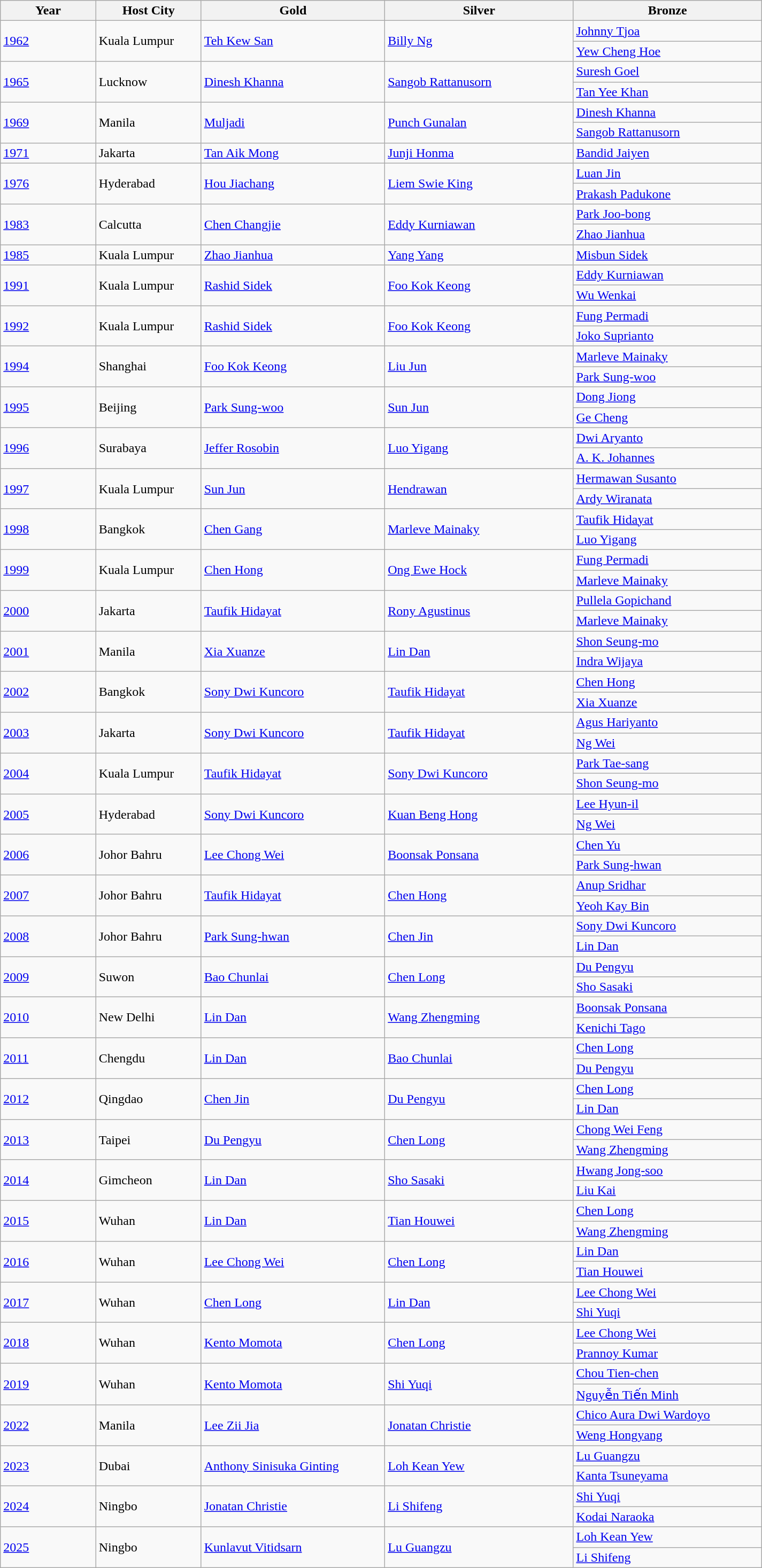<table class="wikitable" style="text-align: left; width: 950px;">
<tr>
<th width="150">Year</th>
<th width="150">Host City</th>
<th width="300">Gold</th>
<th width="300">Silver</th>
<th width="300">Bronze</th>
</tr>
<tr>
<td rowspan=2><a href='#'>1962</a></td>
<td rowspan=2>Kuala Lumpur</td>
<td rowspan=2> <a href='#'>Teh Kew San</a></td>
<td rowspan=2> <a href='#'>Billy Ng</a></td>
<td> <a href='#'>Johnny Tjoa</a></td>
</tr>
<tr>
<td> <a href='#'>Yew Cheng Hoe</a></td>
</tr>
<tr>
<td rowspan=2><a href='#'>1965</a></td>
<td rowspan=2>Lucknow</td>
<td rowspan=2> <a href='#'>Dinesh Khanna</a></td>
<td rowspan=2> <a href='#'>Sangob Rattanusorn</a></td>
<td> <a href='#'>Suresh Goel</a></td>
</tr>
<tr>
<td> <a href='#'>Tan Yee Khan</a></td>
</tr>
<tr>
<td rowspan=2><a href='#'>1969</a></td>
<td rowspan=2>Manila</td>
<td rowspan=2> <a href='#'>Muljadi</a></td>
<td rowspan=2> <a href='#'>Punch Gunalan</a></td>
<td> <a href='#'>Dinesh Khanna</a></td>
</tr>
<tr>
<td> <a href='#'>Sangob Rattanusorn</a></td>
</tr>
<tr>
<td><a href='#'>1971</a></td>
<td>Jakarta</td>
<td> <a href='#'>Tan Aik Mong</a></td>
<td> <a href='#'>Junji Honma</a></td>
<td> <a href='#'>Bandid Jaiyen</a></td>
</tr>
<tr>
<td rowspan=2><a href='#'>1976</a></td>
<td rowspan=2>Hyderabad</td>
<td rowspan=2> <a href='#'>Hou Jiachang</a></td>
<td rowspan=2> <a href='#'>Liem Swie King</a></td>
<td> <a href='#'>Luan Jin</a></td>
</tr>
<tr>
<td> <a href='#'>Prakash Padukone</a></td>
</tr>
<tr>
<td rowspan=2><a href='#'>1983</a></td>
<td rowspan=2>Calcutta</td>
<td rowspan=2> <a href='#'>Chen Changjie</a></td>
<td rowspan=2> <a href='#'>Eddy Kurniawan</a></td>
<td> <a href='#'>Park Joo-bong</a></td>
</tr>
<tr>
<td> <a href='#'>Zhao Jianhua</a></td>
</tr>
<tr>
<td><a href='#'>1985</a></td>
<td>Kuala Lumpur</td>
<td> <a href='#'>Zhao Jianhua</a></td>
<td> <a href='#'>Yang Yang</a></td>
<td> <a href='#'>Misbun Sidek</a></td>
</tr>
<tr>
<td rowspan=2><a href='#'>1991</a></td>
<td rowspan=2>Kuala Lumpur</td>
<td rowspan=2> <a href='#'>Rashid Sidek</a></td>
<td rowspan=2> <a href='#'>Foo Kok Keong</a></td>
<td> <a href='#'>Eddy Kurniawan</a></td>
</tr>
<tr>
<td> <a href='#'>Wu Wenkai</a></td>
</tr>
<tr>
<td rowspan=2><a href='#'>1992</a></td>
<td rowspan=2>Kuala Lumpur</td>
<td rowspan=2> <a href='#'>Rashid Sidek</a></td>
<td rowspan=2> <a href='#'>Foo Kok Keong</a></td>
<td> <a href='#'>Fung Permadi</a></td>
</tr>
<tr>
<td> <a href='#'>Joko Suprianto</a></td>
</tr>
<tr>
<td rowspan=2><a href='#'>1994</a></td>
<td rowspan=2>Shanghai</td>
<td rowspan=2> <a href='#'>Foo Kok Keong</a></td>
<td rowspan=2> <a href='#'>Liu Jun</a></td>
<td> <a href='#'>Marleve Mainaky</a></td>
</tr>
<tr>
<td> <a href='#'>Park Sung-woo</a></td>
</tr>
<tr>
<td rowspan=2><a href='#'>1995</a></td>
<td rowspan=2>Beijing</td>
<td rowspan=2> <a href='#'>Park Sung-woo</a></td>
<td rowspan=2> <a href='#'>Sun Jun</a></td>
<td> <a href='#'>Dong Jiong</a></td>
</tr>
<tr>
<td> <a href='#'>Ge Cheng</a></td>
</tr>
<tr>
<td rowspan=2><a href='#'>1996</a></td>
<td rowspan=2>Surabaya</td>
<td rowspan=2> <a href='#'>Jeffer Rosobin</a></td>
<td rowspan=2> <a href='#'>Luo Yigang</a></td>
<td> <a href='#'>Dwi Aryanto</a></td>
</tr>
<tr>
<td> <a href='#'>A. K. Johannes</a></td>
</tr>
<tr>
<td rowspan=2><a href='#'>1997</a></td>
<td rowspan=2>Kuala Lumpur</td>
<td rowspan=2> <a href='#'>Sun Jun</a></td>
<td rowspan=2> <a href='#'>Hendrawan</a></td>
<td> <a href='#'>Hermawan Susanto</a></td>
</tr>
<tr>
<td> <a href='#'>Ardy Wiranata</a></td>
</tr>
<tr>
<td rowspan=2><a href='#'>1998</a></td>
<td rowspan=2>Bangkok</td>
<td rowspan=2> <a href='#'>Chen Gang</a></td>
<td rowspan=2> <a href='#'>Marleve Mainaky</a></td>
<td> <a href='#'>Taufik Hidayat</a></td>
</tr>
<tr>
<td> <a href='#'>Luo Yigang</a></td>
</tr>
<tr>
<td rowspan=2><a href='#'>1999</a></td>
<td rowspan=2>Kuala Lumpur</td>
<td rowspan=2> <a href='#'>Chen Hong</a></td>
<td rowspan=2> <a href='#'>Ong Ewe Hock</a></td>
<td> <a href='#'>Fung Permadi</a></td>
</tr>
<tr>
<td> <a href='#'>Marleve Mainaky</a></td>
</tr>
<tr>
<td rowspan=2><a href='#'>2000</a></td>
<td rowspan=2>Jakarta</td>
<td rowspan=2> <a href='#'>Taufik Hidayat</a></td>
<td rowspan=2> <a href='#'>Rony Agustinus</a></td>
<td> <a href='#'>Pullela Gopichand</a></td>
</tr>
<tr>
<td> <a href='#'>Marleve Mainaky</a></td>
</tr>
<tr>
<td rowspan=2><a href='#'>2001</a></td>
<td rowspan=2>Manila</td>
<td rowspan=2> <a href='#'>Xia Xuanze</a></td>
<td rowspan=2> <a href='#'>Lin Dan</a></td>
<td> <a href='#'>Shon Seung-mo</a></td>
</tr>
<tr>
<td> <a href='#'>Indra Wijaya</a></td>
</tr>
<tr>
<td rowspan=2><a href='#'>2002</a></td>
<td rowspan=2>Bangkok</td>
<td rowspan=2> <a href='#'>Sony Dwi Kuncoro</a></td>
<td rowspan=2> <a href='#'>Taufik Hidayat</a></td>
<td> <a href='#'>Chen Hong</a></td>
</tr>
<tr>
<td> <a href='#'>Xia Xuanze</a></td>
</tr>
<tr>
<td rowspan=2><a href='#'>2003</a></td>
<td rowspan=2>Jakarta</td>
<td rowspan=2> <a href='#'>Sony Dwi Kuncoro</a></td>
<td rowspan=2> <a href='#'>Taufik Hidayat</a></td>
<td> <a href='#'>Agus Hariyanto</a></td>
</tr>
<tr>
<td> <a href='#'>Ng Wei</a></td>
</tr>
<tr>
<td rowspan=2><a href='#'>2004</a></td>
<td rowspan=2>Kuala Lumpur</td>
<td rowspan=2> <a href='#'>Taufik Hidayat</a></td>
<td rowspan=2> <a href='#'>Sony Dwi Kuncoro</a></td>
<td> <a href='#'>Park Tae-sang</a></td>
</tr>
<tr>
<td> <a href='#'>Shon Seung-mo</a></td>
</tr>
<tr>
<td rowspan=2><a href='#'>2005</a></td>
<td rowspan=2>Hyderabad</td>
<td rowspan=2> <a href='#'>Sony Dwi Kuncoro</a></td>
<td rowspan=2> <a href='#'>Kuan Beng Hong</a></td>
<td> <a href='#'>Lee Hyun-il</a></td>
</tr>
<tr>
<td> <a href='#'>Ng Wei</a></td>
</tr>
<tr>
<td rowspan=2><a href='#'>2006</a></td>
<td rowspan=2>Johor Bahru</td>
<td rowspan=2> <a href='#'>Lee Chong Wei</a></td>
<td rowspan=2> <a href='#'>Boonsak Ponsana</a></td>
<td> <a href='#'>Chen Yu</a></td>
</tr>
<tr>
<td> <a href='#'>Park Sung-hwan</a></td>
</tr>
<tr>
<td rowspan=2><a href='#'>2007</a></td>
<td rowspan=2>Johor Bahru</td>
<td rowspan=2> <a href='#'>Taufik Hidayat</a></td>
<td rowspan=2> <a href='#'>Chen Hong</a></td>
<td> <a href='#'>Anup Sridhar</a></td>
</tr>
<tr>
<td> <a href='#'>Yeoh Kay Bin</a></td>
</tr>
<tr>
<td rowspan=2><a href='#'>2008</a></td>
<td rowspan=2>Johor Bahru</td>
<td rowspan=2> <a href='#'>Park Sung-hwan</a></td>
<td rowspan=2> <a href='#'>Chen Jin</a></td>
<td> <a href='#'>Sony Dwi Kuncoro</a></td>
</tr>
<tr>
<td> <a href='#'>Lin Dan</a></td>
</tr>
<tr>
<td rowspan=2><a href='#'>2009</a></td>
<td rowspan=2>Suwon</td>
<td rowspan=2> <a href='#'>Bao Chunlai</a></td>
<td rowspan=2> <a href='#'>Chen Long</a></td>
<td> <a href='#'>Du Pengyu</a></td>
</tr>
<tr>
<td> <a href='#'>Sho Sasaki</a></td>
</tr>
<tr>
<td rowspan=2><a href='#'>2010</a></td>
<td rowspan=2>New Delhi</td>
<td rowspan=2> <a href='#'>Lin Dan</a></td>
<td rowspan=2> <a href='#'>Wang Zhengming</a></td>
<td> <a href='#'>Boonsak Ponsana</a></td>
</tr>
<tr>
<td> <a href='#'>Kenichi Tago</a></td>
</tr>
<tr>
<td rowspan=2><a href='#'>2011</a></td>
<td rowspan=2>Chengdu</td>
<td rowspan=2> <a href='#'>Lin Dan</a></td>
<td rowspan=2> <a href='#'>Bao Chunlai</a></td>
<td> <a href='#'>Chen Long</a></td>
</tr>
<tr>
<td> <a href='#'>Du Pengyu</a></td>
</tr>
<tr>
<td rowspan=2><a href='#'>2012</a></td>
<td rowspan=2>Qingdao</td>
<td rowspan=2> <a href='#'>Chen Jin</a></td>
<td rowspan=2> <a href='#'>Du Pengyu</a></td>
<td> <a href='#'>Chen Long</a></td>
</tr>
<tr>
<td> <a href='#'>Lin Dan</a></td>
</tr>
<tr>
<td rowspan=2><a href='#'>2013</a></td>
<td rowspan=2>Taipei</td>
<td rowspan=2> <a href='#'>Du Pengyu</a></td>
<td rowspan=2> <a href='#'>Chen Long</a></td>
<td> <a href='#'>Chong Wei Feng</a></td>
</tr>
<tr>
<td> <a href='#'>Wang Zhengming</a></td>
</tr>
<tr>
<td rowspan=2><a href='#'>2014</a></td>
<td rowspan=2>Gimcheon</td>
<td rowspan=2> <a href='#'>Lin Dan</a></td>
<td rowspan=2> <a href='#'>Sho Sasaki</a></td>
<td> <a href='#'>Hwang Jong-soo</a></td>
</tr>
<tr>
<td> <a href='#'>Liu Kai</a></td>
</tr>
<tr>
<td rowspan=2><a href='#'>2015</a></td>
<td rowspan=2>Wuhan</td>
<td rowspan=2> <a href='#'>Lin Dan</a></td>
<td rowspan=2> <a href='#'>Tian Houwei</a></td>
<td> <a href='#'>Chen Long</a></td>
</tr>
<tr>
<td> <a href='#'>Wang Zhengming</a></td>
</tr>
<tr>
<td rowspan=2><a href='#'>2016</a></td>
<td rowspan=2>Wuhan</td>
<td rowspan=2> <a href='#'>Lee Chong Wei</a></td>
<td rowspan=2> <a href='#'>Chen Long</a></td>
<td> <a href='#'>Lin Dan</a></td>
</tr>
<tr>
<td> <a href='#'>Tian Houwei</a></td>
</tr>
<tr>
<td rowspan=2><a href='#'>2017</a></td>
<td rowspan=2>Wuhan</td>
<td rowspan=2> <a href='#'>Chen Long</a></td>
<td rowspan=2> <a href='#'>Lin Dan</a></td>
<td> <a href='#'>Lee Chong Wei</a></td>
</tr>
<tr>
<td> <a href='#'>Shi Yuqi</a></td>
</tr>
<tr>
<td rowspan=2><a href='#'>2018</a></td>
<td rowspan=2>Wuhan</td>
<td rowspan=2> <a href='#'>Kento Momota</a></td>
<td rowspan=2> <a href='#'>Chen Long</a></td>
<td> <a href='#'>Lee Chong Wei</a></td>
</tr>
<tr>
<td> <a href='#'>Prannoy Kumar</a></td>
</tr>
<tr>
<td rowspan=2><a href='#'>2019</a></td>
<td rowspan=2>Wuhan</td>
<td rowspan=2> <a href='#'>Kento Momota</a></td>
<td rowspan=2> <a href='#'>Shi Yuqi</a></td>
<td> <a href='#'>Chou Tien-chen</a></td>
</tr>
<tr>
<td> <a href='#'>Nguyễn Tiến Minh</a></td>
</tr>
<tr>
<td rowspan=2><a href='#'>2022</a></td>
<td rowspan=2>Manila</td>
<td rowspan=2> <a href='#'>Lee Zii Jia</a></td>
<td rowspan=2> <a href='#'>Jonatan Christie</a></td>
<td> <a href='#'>Chico Aura Dwi Wardoyo</a></td>
</tr>
<tr>
<td> <a href='#'>Weng Hongyang</a></td>
</tr>
<tr>
<td rowspan=2><a href='#'>2023</a></td>
<td rowspan=2>Dubai</td>
<td rowspan=2> <a href='#'>Anthony Sinisuka Ginting</a></td>
<td rowspan=2> <a href='#'>Loh Kean Yew</a></td>
<td> <a href='#'>Lu Guangzu</a></td>
</tr>
<tr>
<td> <a href='#'>Kanta Tsuneyama</a></td>
</tr>
<tr>
<td rowspan=2><a href='#'>2024</a></td>
<td rowspan=2>Ningbo</td>
<td rowspan=2> <a href='#'>Jonatan Christie</a></td>
<td rowspan=2> <a href='#'>Li Shifeng</a></td>
<td> <a href='#'>Shi Yuqi</a></td>
</tr>
<tr>
<td> <a href='#'>Kodai Naraoka</a></td>
</tr>
<tr>
<td rowspan=2><a href='#'>2025</a></td>
<td rowspan=2>Ningbo</td>
<td rowspan="2"> <a href='#'>Kunlavut Vitidsarn</a></td>
<td rowspan="2"> <a href='#'>Lu Guangzu</a></td>
<td> <a href='#'>Loh Kean Yew</a></td>
</tr>
<tr>
<td> <a href='#'>Li Shifeng</a></td>
</tr>
</table>
